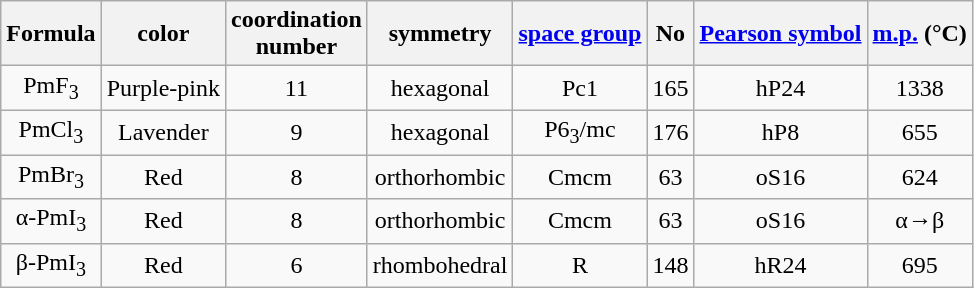<table Class = "wikitable" style = "text-align: center">
<tr>
<th>Formula</th>
<th>color</th>
<th>coordination<br>number</th>
<th>symmetry</th>
<th><a href='#'>space group</a></th>
<th>No</th>
<th><a href='#'>Pearson symbol</a></th>
<th><a href='#'>m.p.</a> (°C)</th>
</tr>
<tr>
<td>PmF<sub>3</sub></td>
<td>Purple-pink</td>
<td>11</td>
<td>hexagonal</td>
<td>Pc1</td>
<td>165</td>
<td>hP24</td>
<td>1338</td>
</tr>
<tr>
<td>PmCl<sub>3</sub></td>
<td>Lavender</td>
<td>9</td>
<td>hexagonal</td>
<td>P6<sub>3</sub>/mc</td>
<td>176</td>
<td>hP8</td>
<td>655</td>
</tr>
<tr>
<td>PmBr<sub>3</sub></td>
<td>Red</td>
<td>8</td>
<td>orthorhombic</td>
<td>Cmcm</td>
<td>63</td>
<td>oS16</td>
<td>624</td>
</tr>
<tr>
<td>α-PmI<sub>3</sub></td>
<td>Red</td>
<td>8</td>
<td>orthorhombic</td>
<td>Cmcm</td>
<td>63</td>
<td>oS16</td>
<td>α→β</td>
</tr>
<tr>
<td>β-PmI<sub>3</sub></td>
<td>Red</td>
<td>6</td>
<td>rhombohedral</td>
<td>R</td>
<td>148</td>
<td>hR24</td>
<td>695</td>
</tr>
</table>
